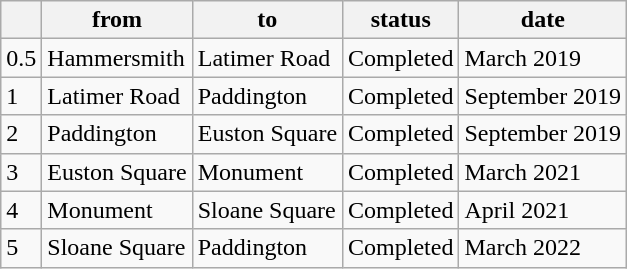<table class="wikitable sortable">
<tr>
<th data-sort-type="number"></th>
<th>from</th>
<th class="unsortable">to</th>
<th>status</th>
<th data-sort-type="isoDate">date</th>
</tr>
<tr>
<td>0.5</td>
<td>Hammersmith</td>
<td>Latimer Road</td>
<td>Completed</td>
<td data-sort-value="2019-03">March 2019</td>
</tr>
<tr>
<td>1</td>
<td>Latimer Road</td>
<td>Paddington</td>
<td>Completed</td>
<td data-sort-value="2019-09">September 2019</td>
</tr>
<tr>
<td>2</td>
<td>Paddington</td>
<td>Euston Square</td>
<td>Completed</td>
<td data-sort-value="2019-09">September 2019</td>
</tr>
<tr>
<td>3</td>
<td>Euston Square</td>
<td>Monument</td>
<td>Completed</td>
<td data-sort-value="2021-03">March 2021</td>
</tr>
<tr>
<td>4</td>
<td>Monument</td>
<td>Sloane Square</td>
<td>Completed</td>
<td data-sort-value="2021-04">April 2021</td>
</tr>
<tr>
<td>5</td>
<td>Sloane Square</td>
<td>Paddington</td>
<td>Completed</td>
<td data-sort-value="2022-03">March 2022</td>
</tr>
</table>
